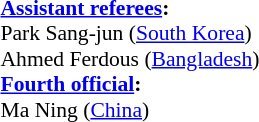<table width=50% style="font-size: 90%">
<tr>
<td><br><strong><a href='#'>Assistant referees</a>:</strong>
<br>Park Sang-jun (<a href='#'>South Korea</a>)
<br>Ahmed Ferdous (<a href='#'>Bangladesh</a>)
<br><strong><a href='#'>Fourth official</a>:</strong>
<br>Ma Ning (<a href='#'>China</a>)</td>
</tr>
</table>
